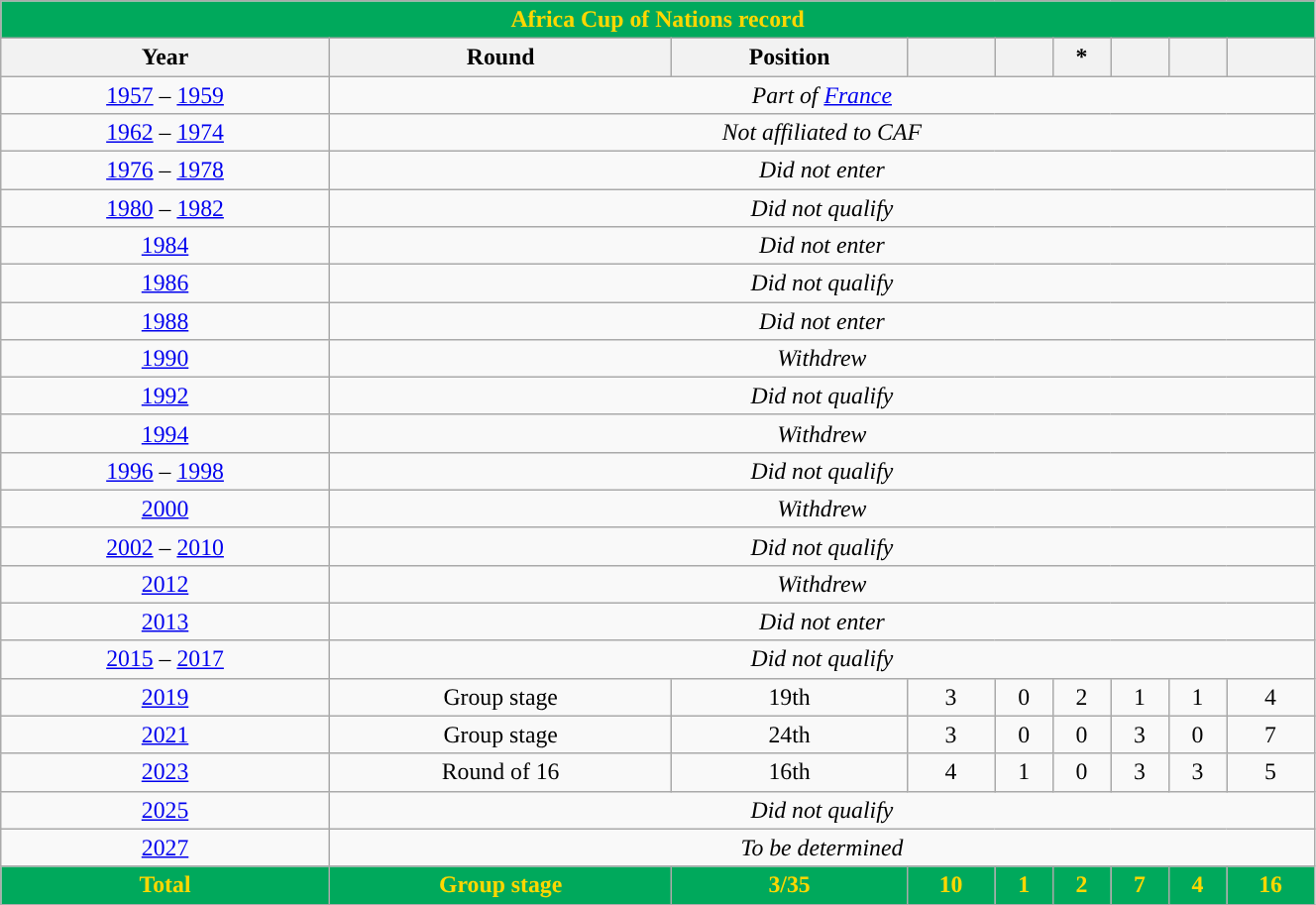<table class="wikitable alternance" style="font-size:99%; text-align:center; width:70%">
<tr>
<th colspan="9" style="background:#00A95C; color:#FFD700; ">Africa Cup of Nations record</th>
</tr>
<tr>
<th>Year</th>
<th>Round</th>
<th>Position</th>
<th></th>
<th></th>
<th>*</th>
<th></th>
<th></th>
<th></th>
</tr>
<tr>
<td> <a href='#'>1957</a> –  <a href='#'>1959</a></td>
<td colspan="8"><em>Part of <a href='#'>France</a></em></td>
</tr>
<tr>
<td> <a href='#'>1962</a> –  <a href='#'>1974</a></td>
<td colspan="8"><em>Not affiliated to CAF</em></td>
</tr>
<tr>
<td> <a href='#'>1976</a> –  <a href='#'>1978</a></td>
<td colspan="8"><em>Did not enter</em></td>
</tr>
<tr>
<td> <a href='#'>1980</a> –  <a href='#'>1982</a></td>
<td colspan="8"><em>Did not qualify</em></td>
</tr>
<tr>
<td> <a href='#'>1984</a></td>
<td colspan=8><em>Did not enter</em></td>
</tr>
<tr>
<td> <a href='#'>1986</a></td>
<td colspan=8><em>Did not qualify</em></td>
</tr>
<tr>
<td> <a href='#'>1988</a></td>
<td colspan=8><em>Did not enter</em></td>
</tr>
<tr>
<td> <a href='#'>1990</a></td>
<td colspan=8><em>Withdrew</em></td>
</tr>
<tr>
<td> <a href='#'>1992</a></td>
<td colspan=8><em>Did not qualify</em></td>
</tr>
<tr>
<td> <a href='#'>1994</a></td>
<td colspan=8><em>Withdrew</em></td>
</tr>
<tr>
<td> <a href='#'>1996</a> –  <a href='#'>1998</a></td>
<td colspan="8"><em>Did not qualify</em></td>
</tr>
<tr>
<td>  <a href='#'>2000</a></td>
<td colspan=8><em>Withdrew</em></td>
</tr>
<tr>
<td> <a href='#'>2002</a> –  <a href='#'>2010</a></td>
<td colspan="8"><em>Did not qualify</em></td>
</tr>
<tr>
<td>  <a href='#'>2012</a></td>
<td colspan=8><em>Withdrew</em></td>
</tr>
<tr>
<td> <a href='#'>2013</a></td>
<td colspan=8><em>Did not enter</em></td>
</tr>
<tr>
<td> <a href='#'>2015</a> –  <a href='#'>2017</a></td>
<td colspan="8"><em>Did not qualify</em></td>
</tr>
<tr>
<td> <a href='#'>2019</a></td>
<td>Group stage</td>
<td>19th</td>
<td>3</td>
<td>0</td>
<td>2</td>
<td>1</td>
<td>1</td>
<td>4</td>
</tr>
<tr>
<td> <a href='#'>2021</a></td>
<td>Group stage</td>
<td>24th</td>
<td>3</td>
<td>0</td>
<td>0</td>
<td>3</td>
<td>0</td>
<td>7</td>
</tr>
<tr>
<td> <a href='#'>2023</a></td>
<td>Round of 16</td>
<td>16th</td>
<td>4</td>
<td>1</td>
<td>0</td>
<td>3</td>
<td>3</td>
<td>5</td>
</tr>
<tr>
<td> <a href='#'>2025</a></td>
<td colspan=8><em>Did not qualify</em></td>
</tr>
<tr>
<td>   <a href='#'>2027</a></td>
<td colspan=8><em>To be determined</em></td>
</tr>
<tr>
<th style="background:#00A95C; color:#FFD700; ">Total</th>
<th style="background:#00A95C; color:#FFD700; ">Group stage</th>
<th style="background:#00A95C; color:#FFD700; ">3/35</th>
<th style="background:#00A95C; color:#FFD700; ">10</th>
<th style="background:#00A95C; color:#FFD700; ">1</th>
<th style="background:#00A95C; color:#FFD700; ">2</th>
<th style="background:#00A95C; color:#FFD700; ">7</th>
<th style="background:#00A95C; color:#FFD700; ">4</th>
<th style="background:#00A95C; color:#FFD700; ">16</th>
</tr>
</table>
